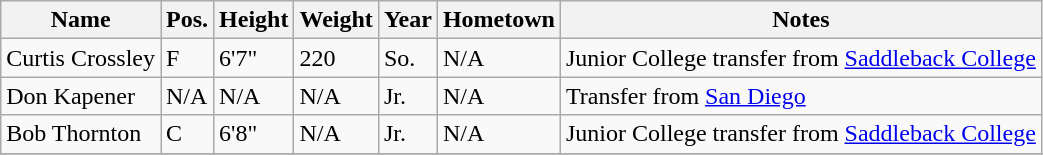<table class="wikitable sortable" border="1">
<tr>
<th>Name</th>
<th>Pos.</th>
<th>Height</th>
<th>Weight</th>
<th>Year</th>
<th>Hometown</th>
<th class="unsortable">Notes</th>
</tr>
<tr>
<td sortname>Curtis Crossley</td>
<td>F</td>
<td>6'7"</td>
<td>220</td>
<td>So.</td>
<td>N/A</td>
<td>Junior College transfer from <a href='#'>Saddleback College</a></td>
</tr>
<tr>
<td sortname>Don Kapener</td>
<td>N/A</td>
<td>N/A</td>
<td>N/A</td>
<td>Jr.</td>
<td>N/A</td>
<td>Transfer from <a href='#'>San Diego</a></td>
</tr>
<tr>
<td sortname>Bob Thornton</td>
<td>C</td>
<td>6'8"</td>
<td>N/A</td>
<td>Jr.</td>
<td>N/A</td>
<td>Junior College transfer from <a href='#'>Saddleback College</a></td>
</tr>
<tr>
</tr>
</table>
